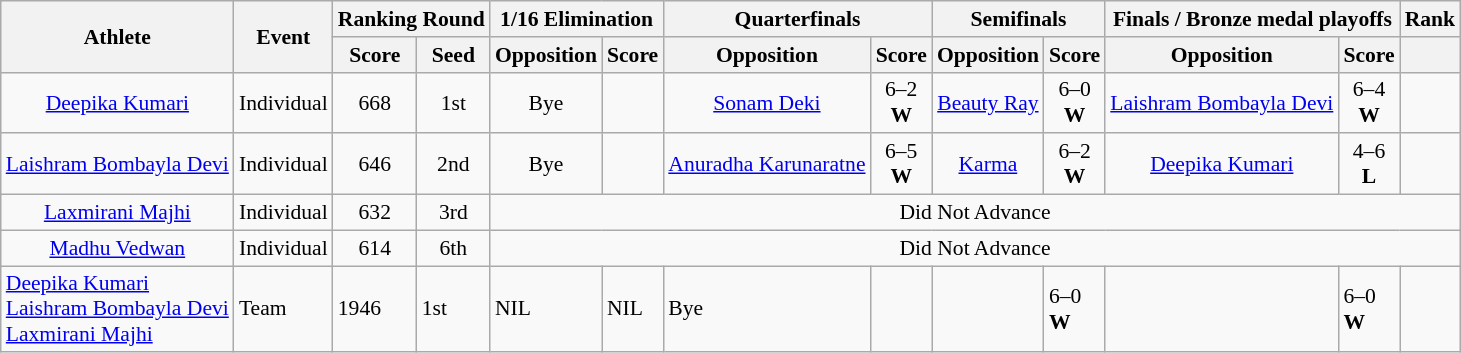<table class=wikitable style="font-size:90%" style="text-align:center;">
<tr>
<th rowspan=2>Athlete</th>
<th rowspan=2>Event</th>
<th colspan=2>Ranking Round</th>
<th colspan=2>1/16 Elimination</th>
<th colspan="2">Quarterfinals</th>
<th colspan="2">Semifinals</th>
<th colspan="2">Finals / Bronze medal playoffs</th>
<th>Rank</th>
</tr>
<tr>
<th>Score</th>
<th>Seed</th>
<th>Opposition</th>
<th>Score</th>
<th>Opposition</th>
<th>Score</th>
<th>Opposition</th>
<th>Score</th>
<th>Opposition</th>
<th>Score</th>
<th></th>
</tr>
<tr align=center>
<td><a href='#'>Deepika Kumari</a></td>
<td>Individual</td>
<td>668</td>
<td>1st</td>
<td>Bye</td>
<td></td>
<td><a href='#'>Sonam Deki</a><br></td>
<td>6–2<br><strong>W</strong></td>
<td><a href='#'>Beauty Ray</a><br></td>
<td>6–0<br><strong>W</strong></td>
<td><a href='#'>Laishram Bombayla Devi</a><br></td>
<td>6–4<br><strong>W</strong></td>
<td></td>
</tr>
<tr align=center>
<td><a href='#'>Laishram Bombayla Devi</a></td>
<td>Individual</td>
<td>646</td>
<td>2nd</td>
<td>Bye</td>
<td></td>
<td><a href='#'>Anuradha Karunaratne</a><br></td>
<td>6–5<br><strong>W</strong></td>
<td><a href='#'>Karma</a><br></td>
<td>6–2<br><strong>W</strong></td>
<td><a href='#'>Deepika Kumari</a><br></td>
<td>4–6<br><strong>L</strong></td>
<td></td>
</tr>
<tr align=center>
<td><a href='#'>Laxmirani Majhi</a></td>
<td>Individual</td>
<td>632</td>
<td>3rd</td>
<td colspan="9">Did Not Advance</td>
</tr>
<tr align=center>
<td><a href='#'>Madhu Vedwan</a></td>
<td>Individual</td>
<td>614</td>
<td>6th</td>
<td colspan="9">Did Not Advance</td>
</tr>
<tr>
<td><a href='#'>Deepika Kumari</a><br><a href='#'>Laishram Bombayla Devi</a><br><a href='#'>Laxmirani Majhi</a></td>
<td>Team</td>
<td>1946</td>
<td>1st</td>
<td>NIL</td>
<td>NIL</td>
<td>Bye</td>
<td></td>
<td></td>
<td>6–0<br><strong>W</strong></td>
<td></td>
<td>6–0<br><strong>W</strong></td>
<td></td>
</tr>
</table>
